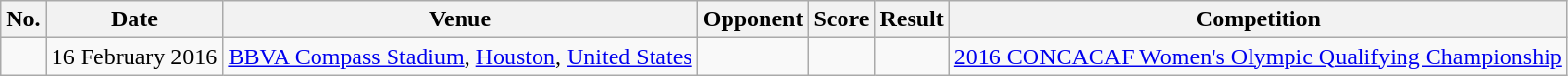<table class="wikitable">
<tr>
<th>No.</th>
<th>Date</th>
<th>Venue</th>
<th>Opponent</th>
<th>Score</th>
<th>Result</th>
<th>Competition</th>
</tr>
<tr>
<td></td>
<td>16 February 2016</td>
<td><a href='#'>BBVA Compass Stadium</a>, <a href='#'>Houston</a>, <a href='#'>United States</a></td>
<td></td>
<td></td>
<td></td>
<td><a href='#'>2016 CONCACAF Women's Olympic Qualifying Championship</a></td>
</tr>
</table>
